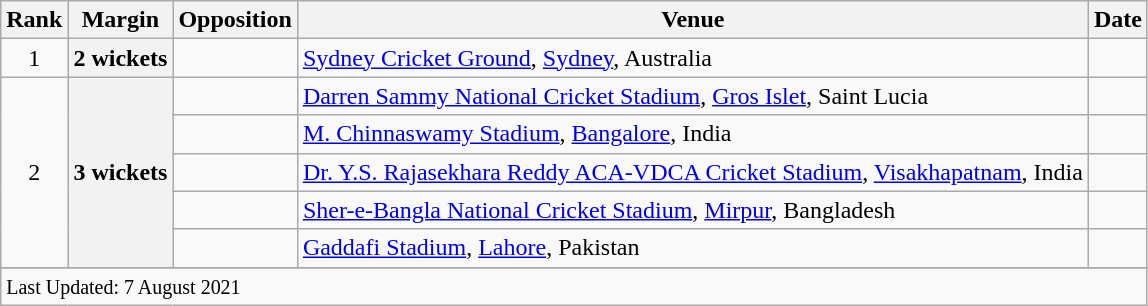<table class="wikitable plainrowheaders sortable">
<tr>
<th scope=col>Rank</th>
<th scope=col>Margin</th>
<th scope=col>Opposition</th>
<th scope=col>Venue</th>
<th scope=col>Date</th>
</tr>
<tr>
<td align=center>1</td>
<th scope=row style=text-align:center>2 wickets</th>
<td></td>
<td><a href='#'>Sydney Cricket Ground</a>, <a href='#'>Sydney</a>, Australia</td>
<td></td>
</tr>
<tr>
<td align=center rowspan=5>2</td>
<th scope=row style=text-align:center rowspan=5>3 wickets</th>
<td></td>
<td><a href='#'>Darren Sammy National Cricket Stadium</a>, <a href='#'>Gros Islet</a>, Saint Lucia</td>
<td> </td>
</tr>
<tr>
<td></td>
<td><a href='#'>M. Chinnaswamy Stadium</a>, <a href='#'>Bangalore</a>, India</td>
<td> </td>
</tr>
<tr>
<td></td>
<td><a href='#'>Dr. Y.S. Rajasekhara Reddy ACA-VDCA Cricket Stadium</a>, <a href='#'>Visakhapatnam</a>, India</td>
<td>  </td>
</tr>
<tr>
<td></td>
<td><a href='#'>Sher-e-Bangla National Cricket Stadium</a>, <a href='#'>Mirpur</a>, Bangladesh</td>
<td></td>
</tr>
<tr>
<td></td>
<td><a href='#'>Gaddafi Stadium</a>, <a href='#'>Lahore</a>, Pakistan</td>
<td></td>
</tr>
<tr>
</tr>
<tr class=sortbottom>
<td colspan=6><small>Last Updated: 7 August 2021</small></td>
</tr>
</table>
